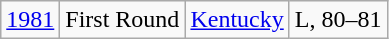<table class="wikitable">
<tr align="center">
<td><a href='#'>1981</a></td>
<td>First Round</td>
<td><a href='#'>Kentucky</a></td>
<td>L, 80–81</td>
</tr>
</table>
